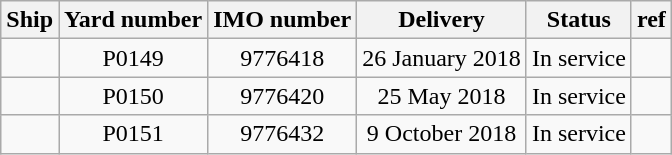<table class="wikitable" style="text-align:center">
<tr>
<th>Ship</th>
<th>Yard number</th>
<th>IMO number</th>
<th>Delivery</th>
<th>Status</th>
<th>ref</th>
</tr>
<tr>
<td></td>
<td>P0149</td>
<td>9776418</td>
<td>26 January 2018</td>
<td>In service</td>
<td></td>
</tr>
<tr>
<td></td>
<td>P0150</td>
<td>9776420</td>
<td>25 May 2018</td>
<td>In service</td>
<td></td>
</tr>
<tr>
<td></td>
<td>P0151</td>
<td>9776432</td>
<td>9 October 2018</td>
<td>In service</td>
<td></td>
</tr>
</table>
